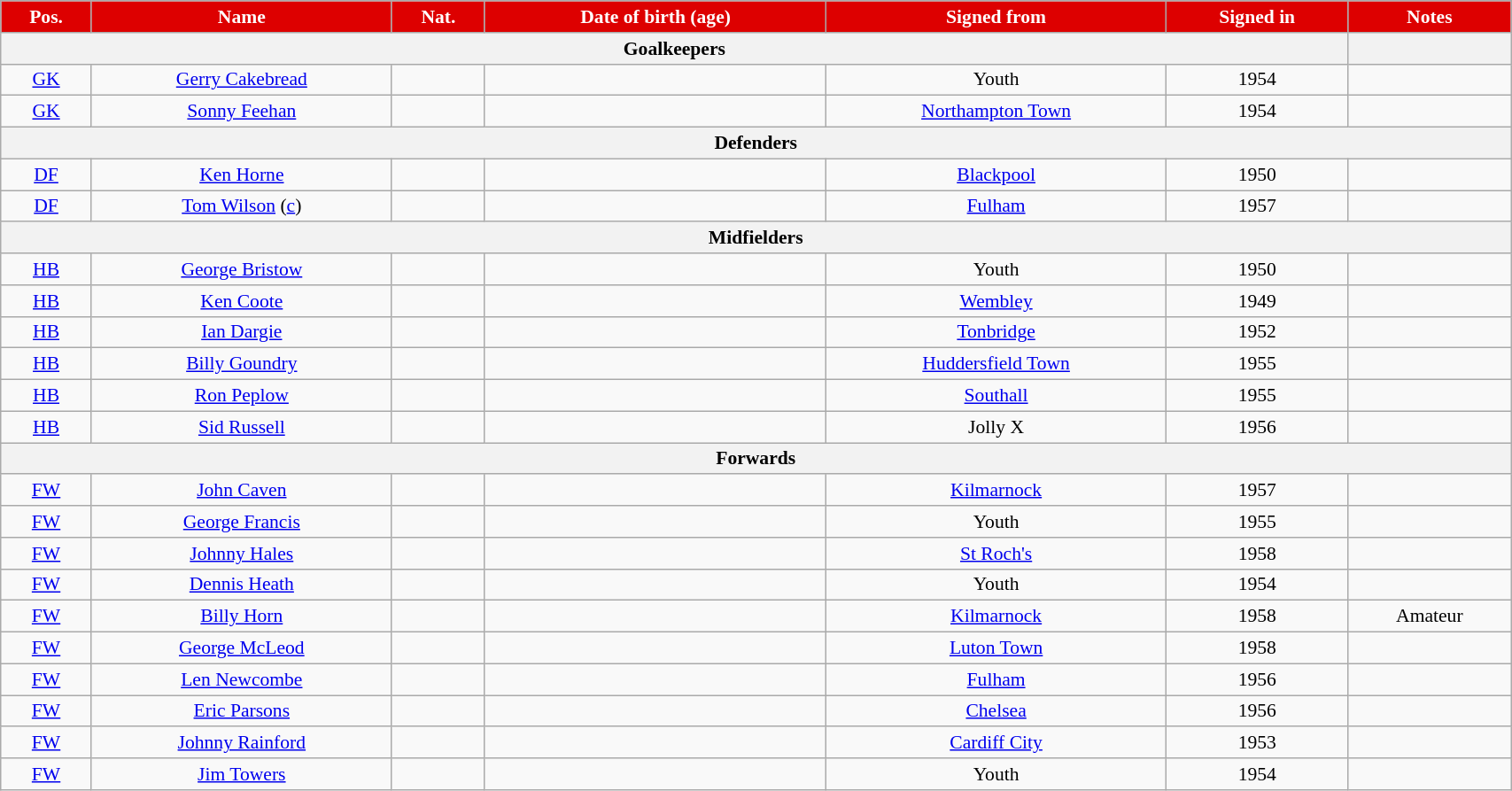<table class="wikitable"  style="text-align:center; font-size:90%; width:90%;">
<tr>
<th style="background:#d00; color:white; text-align:center;">Pos.</th>
<th style="background:#d00; color:white; text-align:center;">Name</th>
<th style="background:#d00; color:white; text-align:center;">Nat.</th>
<th style="background:#d00; color:white; text-align:center;">Date of birth (age)</th>
<th style="background:#d00; color:white; text-align:center;">Signed from</th>
<th style="background:#d00; color:white; text-align:center;">Signed in</th>
<th style="background:#d00; color:white; text-align:center;">Notes</th>
</tr>
<tr>
<th colspan="6">Goalkeepers</th>
<th></th>
</tr>
<tr>
<td><a href='#'>GK</a></td>
<td><a href='#'>Gerry Cakebread</a></td>
<td></td>
<td></td>
<td>Youth</td>
<td>1954</td>
<td></td>
</tr>
<tr>
<td><a href='#'>GK</a></td>
<td><a href='#'>Sonny Feehan</a></td>
<td></td>
<td></td>
<td><a href='#'>Northampton Town</a></td>
<td>1954</td>
<td></td>
</tr>
<tr>
<th colspan="7">Defenders</th>
</tr>
<tr>
<td><a href='#'>DF</a></td>
<td><a href='#'>Ken Horne</a></td>
<td></td>
<td></td>
<td><a href='#'>Blackpool</a></td>
<td>1950</td>
<td></td>
</tr>
<tr>
<td><a href='#'>DF</a></td>
<td><a href='#'>Tom Wilson</a> (<a href='#'>c</a>)</td>
<td></td>
<td></td>
<td><a href='#'>Fulham</a></td>
<td>1957</td>
<td></td>
</tr>
<tr>
<th colspan="7">Midfielders</th>
</tr>
<tr>
<td><a href='#'>HB</a></td>
<td><a href='#'>George Bristow</a></td>
<td></td>
<td></td>
<td>Youth</td>
<td>1950</td>
<td></td>
</tr>
<tr>
<td><a href='#'>HB</a></td>
<td><a href='#'>Ken Coote</a></td>
<td></td>
<td></td>
<td><a href='#'>Wembley</a></td>
<td>1949</td>
<td></td>
</tr>
<tr>
<td><a href='#'>HB</a></td>
<td><a href='#'>Ian Dargie</a></td>
<td></td>
<td></td>
<td><a href='#'>Tonbridge</a></td>
<td>1952</td>
<td></td>
</tr>
<tr>
<td><a href='#'>HB</a></td>
<td><a href='#'>Billy Goundry</a></td>
<td></td>
<td></td>
<td><a href='#'>Huddersfield Town</a></td>
<td>1955</td>
<td></td>
</tr>
<tr>
<td><a href='#'>HB</a></td>
<td><a href='#'>Ron Peplow</a></td>
<td></td>
<td></td>
<td><a href='#'>Southall</a></td>
<td>1955</td>
<td></td>
</tr>
<tr>
<td><a href='#'>HB</a></td>
<td><a href='#'>Sid Russell</a></td>
<td></td>
<td></td>
<td>Jolly X</td>
<td>1956</td>
<td></td>
</tr>
<tr>
<th colspan="7">Forwards</th>
</tr>
<tr>
<td><a href='#'>FW</a></td>
<td><a href='#'>John Caven</a></td>
<td></td>
<td></td>
<td><a href='#'>Kilmarnock</a></td>
<td>1957</td>
<td></td>
</tr>
<tr>
<td><a href='#'>FW</a></td>
<td><a href='#'>George Francis</a></td>
<td></td>
<td></td>
<td>Youth</td>
<td>1955</td>
<td></td>
</tr>
<tr>
<td><a href='#'>FW</a></td>
<td><a href='#'>Johnny Hales</a></td>
<td></td>
<td></td>
<td><a href='#'>St Roch's</a></td>
<td>1958</td>
<td></td>
</tr>
<tr>
<td><a href='#'>FW</a></td>
<td><a href='#'>Dennis Heath</a></td>
<td></td>
<td></td>
<td>Youth</td>
<td>1954</td>
<td></td>
</tr>
<tr>
<td><a href='#'>FW</a></td>
<td><a href='#'>Billy Horn</a></td>
<td></td>
<td></td>
<td><a href='#'>Kilmarnock</a></td>
<td>1958</td>
<td>Amateur</td>
</tr>
<tr>
<td><a href='#'>FW</a></td>
<td><a href='#'>George McLeod</a></td>
<td></td>
<td></td>
<td><a href='#'>Luton Town</a></td>
<td>1958</td>
<td></td>
</tr>
<tr>
<td><a href='#'>FW</a></td>
<td><a href='#'>Len Newcombe</a></td>
<td></td>
<td></td>
<td><a href='#'>Fulham</a></td>
<td>1956</td>
<td></td>
</tr>
<tr>
<td><a href='#'>FW</a></td>
<td><a href='#'>Eric Parsons</a></td>
<td></td>
<td></td>
<td><a href='#'>Chelsea</a></td>
<td>1956</td>
<td></td>
</tr>
<tr>
<td><a href='#'>FW</a></td>
<td><a href='#'>Johnny Rainford</a></td>
<td></td>
<td></td>
<td><a href='#'>Cardiff City</a></td>
<td>1953</td>
<td></td>
</tr>
<tr>
<td><a href='#'>FW</a></td>
<td><a href='#'>Jim Towers</a></td>
<td></td>
<td></td>
<td>Youth</td>
<td>1954</td>
<td></td>
</tr>
</table>
